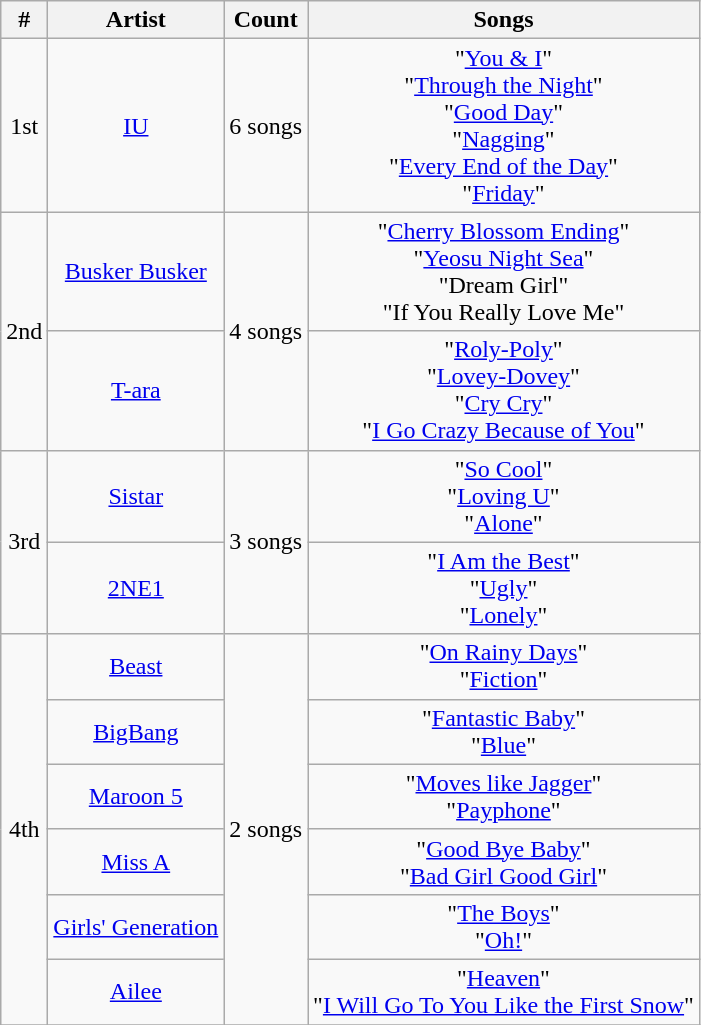<table class="wikitable" style="text-align:center;">
<tr>
<th>#</th>
<th>Artist</th>
<th>Count</th>
<th>Songs</th>
</tr>
<tr>
<td>1st</td>
<td><a href='#'>IU</a></td>
<td>6 songs</td>
<td>"<a href='#'>You & I</a>"<br>"<a href='#'>Through the Night</a>"<br>"<a href='#'>Good Day</a>"<br>"<a href='#'>Nagging</a>"<br>"<a href='#'>Every End of the Day</a>"<br>"<a href='#'>Friday</a>"</td>
</tr>
<tr>
<td rowspan="2">2nd</td>
<td><a href='#'>Busker Busker</a></td>
<td rowspan="2">4 songs</td>
<td>"<a href='#'>Cherry Blossom Ending</a>"<br>"<a href='#'>Yeosu Night Sea</a>"<br>"Dream Girl"<br>"If You Really Love Me"</td>
</tr>
<tr>
<td><a href='#'>T-ara</a></td>
<td>"<a href='#'>Roly-Poly</a>"<br>"<a href='#'>Lovey-Dovey</a>"<br>"<a href='#'>Cry Cry</a>"<br>"<a href='#'>I Go Crazy Because of You</a>"</td>
</tr>
<tr>
<td rowspan="2">3rd</td>
<td><a href='#'>Sistar</a></td>
<td rowspan="2">3 songs</td>
<td>"<a href='#'>So Cool</a>"<br>"<a href='#'>Loving U</a>"<br>"<a href='#'>Alone</a>"</td>
</tr>
<tr>
<td><a href='#'>2NE1</a></td>
<td>"<a href='#'>I Am the Best</a>"<br>"<a href='#'>Ugly</a>"<br>"<a href='#'>Lonely</a>"</td>
</tr>
<tr>
<td rowspan="6">4th</td>
<td><a href='#'>Beast</a></td>
<td rowspan="6">2 songs</td>
<td>"<a href='#'>On Rainy Days</a>"<br>"<a href='#'>Fiction</a>"</td>
</tr>
<tr>
<td><a href='#'>BigBang</a></td>
<td>"<a href='#'>Fantastic Baby</a>"<br>"<a href='#'>Blue</a>"</td>
</tr>
<tr>
<td><a href='#'>Maroon 5</a></td>
<td>"<a href='#'>Moves like Jagger</a>"<br>"<a href='#'>Payphone</a>"</td>
</tr>
<tr>
<td><a href='#'>Miss A</a></td>
<td>"<a href='#'>Good Bye Baby</a>"<br>"<a href='#'>Bad Girl Good Girl</a>"</td>
</tr>
<tr>
<td><a href='#'>Girls' Generation</a></td>
<td>"<a href='#'>The Boys</a>"<br>"<a href='#'>Oh!</a>"</td>
</tr>
<tr>
<td><a href='#'>Ailee</a></td>
<td>"<a href='#'>Heaven</a>"<br>"<a href='#'>I Will Go To You Like the First Snow</a>"</td>
</tr>
<tr>
</tr>
</table>
